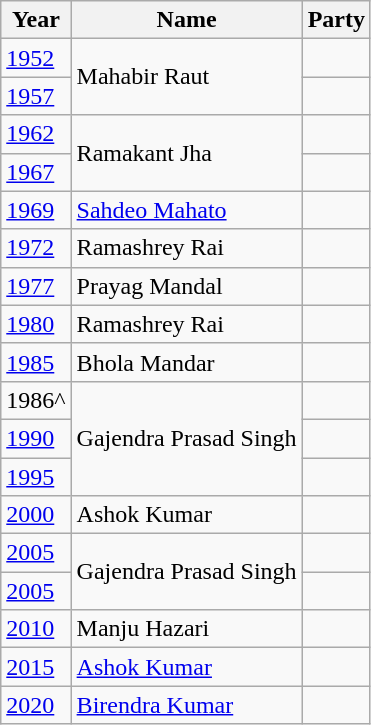<table class="wikitable sortable">
<tr>
<th>Year</th>
<th>Name</th>
<th colspan="2">Party</th>
</tr>
<tr>
<td><a href='#'>1952</a></td>
<td rowspan="2">Mahabir Raut</td>
<td></td>
</tr>
<tr>
<td><a href='#'>1957</a></td>
</tr>
<tr>
<td><a href='#'>1962</a></td>
<td rowspan="2">Ramakant Jha</td>
<td></td>
</tr>
<tr>
<td><a href='#'>1967</a></td>
<td></td>
</tr>
<tr>
<td><a href='#'>1969</a></td>
<td><a href='#'>Sahdeo Mahato</a></td>
<td></td>
</tr>
<tr>
<td><a href='#'>1972</a></td>
<td>Ramashrey Rai</td>
<td></td>
</tr>
<tr>
<td><a href='#'>1977</a></td>
<td>Prayag Mandal</td>
<td></td>
</tr>
<tr>
<td><a href='#'>1980</a></td>
<td>Ramashrey Rai</td>
<td></td>
</tr>
<tr>
<td><a href='#'>1985</a></td>
<td>Bhola Mandar</td>
<td></td>
</tr>
<tr>
<td>1986^</td>
<td rowspan="3">Gajendra Prasad Singh</td>
</tr>
<tr>
<td><a href='#'>1990</a></td>
<td></td>
</tr>
<tr>
<td><a href='#'>1995</a></td>
</tr>
<tr>
<td><a href='#'>2000</a></td>
<td>Ashok Kumar</td>
<td></td>
</tr>
<tr>
<td><a href='#'>2005</a></td>
<td rowspan="2">Gajendra Prasad Singh</td>
<td></td>
</tr>
<tr>
<td><a href='#'>2005</a></td>
</tr>
<tr>
<td><a href='#'>2010</a></td>
<td>Manju Hazari</td>
<td></td>
</tr>
<tr>
<td><a href='#'>2015</a></td>
<td><a href='#'>Ashok Kumar</a></td>
<td></td>
</tr>
<tr>
<td><a href='#'>2020</a></td>
<td><a href='#'>Birendra Kumar</a></td>
<td></td>
</tr>
</table>
